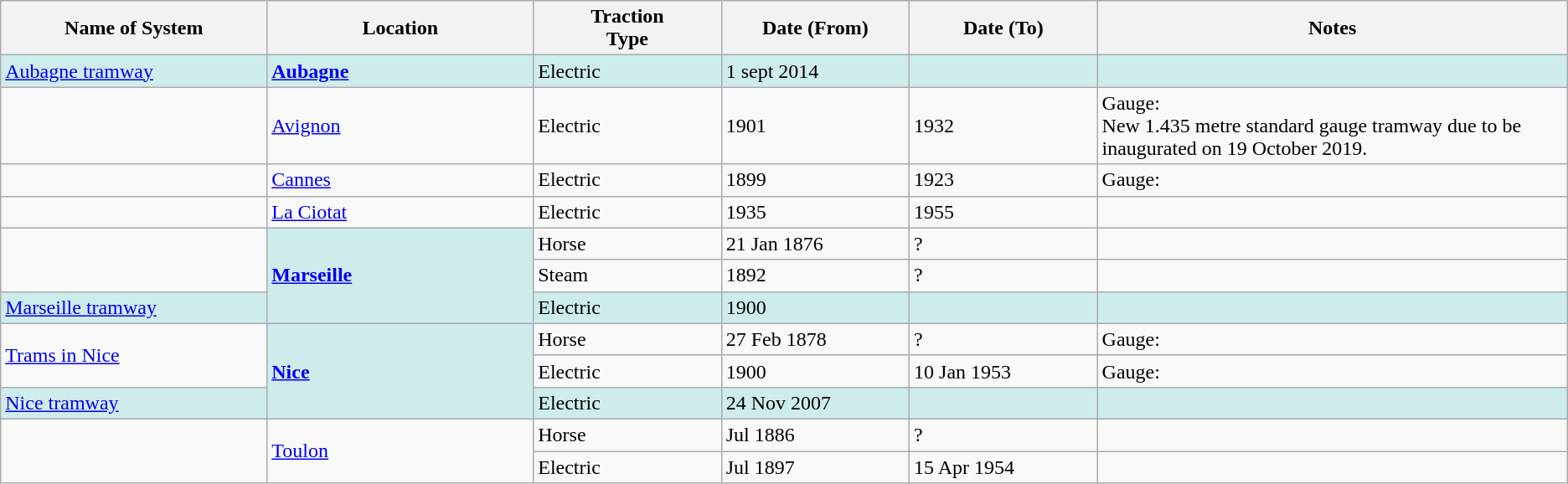<table class="wikitable">
<tr>
<th width=17%>Name of System</th>
<th width=17%>Location</th>
<th width=12%>Traction<br>Type</th>
<th width=12%>Date (From)</th>
<th width=12%>Date (To)</th>
<th width=30%>Notes</th>
</tr>
<tr>
<td style="background:#CFECEC"><a href='#'>Aubagne tramway</a></td>
<td style="background:#CFECEC"><strong><a href='#'>Aubagne</a></strong></td>
<td style="background:#CFECEC">Electric</td>
<td style="background:#CFECEC">1 sept 2014</td>
<td style="background:#CFECEC"> </td>
<td style="background:#CFECEC"> </td>
</tr>
<tr>
<td> </td>
<td><a href='#'>Avignon</a></td>
<td>Electric</td>
<td>1901</td>
<td>1932</td>
<td>Gauge: <br> New 1.435 metre standard gauge tramway due to be inaugurated on 19 October 2019.</td>
</tr>
<tr>
<td> </td>
<td><a href='#'>Cannes</a></td>
<td>Electric</td>
<td>1899</td>
<td>1923</td>
<td>Gauge: </td>
</tr>
<tr>
<td> </td>
<td><a href='#'>La Ciotat</a></td>
<td>Electric</td>
<td>1935</td>
<td>1955</td>
<td> </td>
</tr>
<tr>
<td rowspan="2"> </td>
<td rowspan="3" style="background:#CFECEC"><strong><a href='#'>Marseille</a></strong></td>
<td>Horse</td>
<td>21 Jan 1876</td>
<td>?</td>
<td> </td>
</tr>
<tr>
<td>Steam</td>
<td>1892</td>
<td>?</td>
<td> </td>
</tr>
<tr style="background:#CFECEC">
<td><a href='#'>Marseille tramway</a></td>
<td>Electric</td>
<td>1900</td>
<td> </td>
<td> </td>
</tr>
<tr>
<td rowspan="2"><a href='#'>Trams in Nice</a></td>
<td style="background:#CFECEC" rowspan="3"><strong><a href='#'>Nice</a></strong></td>
<td>Horse</td>
<td>27 Feb 1878</td>
<td>?</td>
<td>Gauge: </td>
</tr>
<tr>
<td>Electric</td>
<td>1900</td>
<td>10 Jan 1953</td>
<td>Gauge: </td>
</tr>
<tr style="background:#CFECEC">
<td><a href='#'>Nice tramway</a></td>
<td>Electric</td>
<td>24 Nov 2007</td>
<td> </td>
<td> </td>
</tr>
<tr>
<td rowspan="2"> </td>
<td rowspan="2"><a href='#'>Toulon</a></td>
<td>Horse</td>
<td>Jul 1886</td>
<td>?</td>
<td> </td>
</tr>
<tr>
<td>Electric</td>
<td>Jul 1897</td>
<td>15 Apr 1954</td>
<td> </td>
</tr>
</table>
